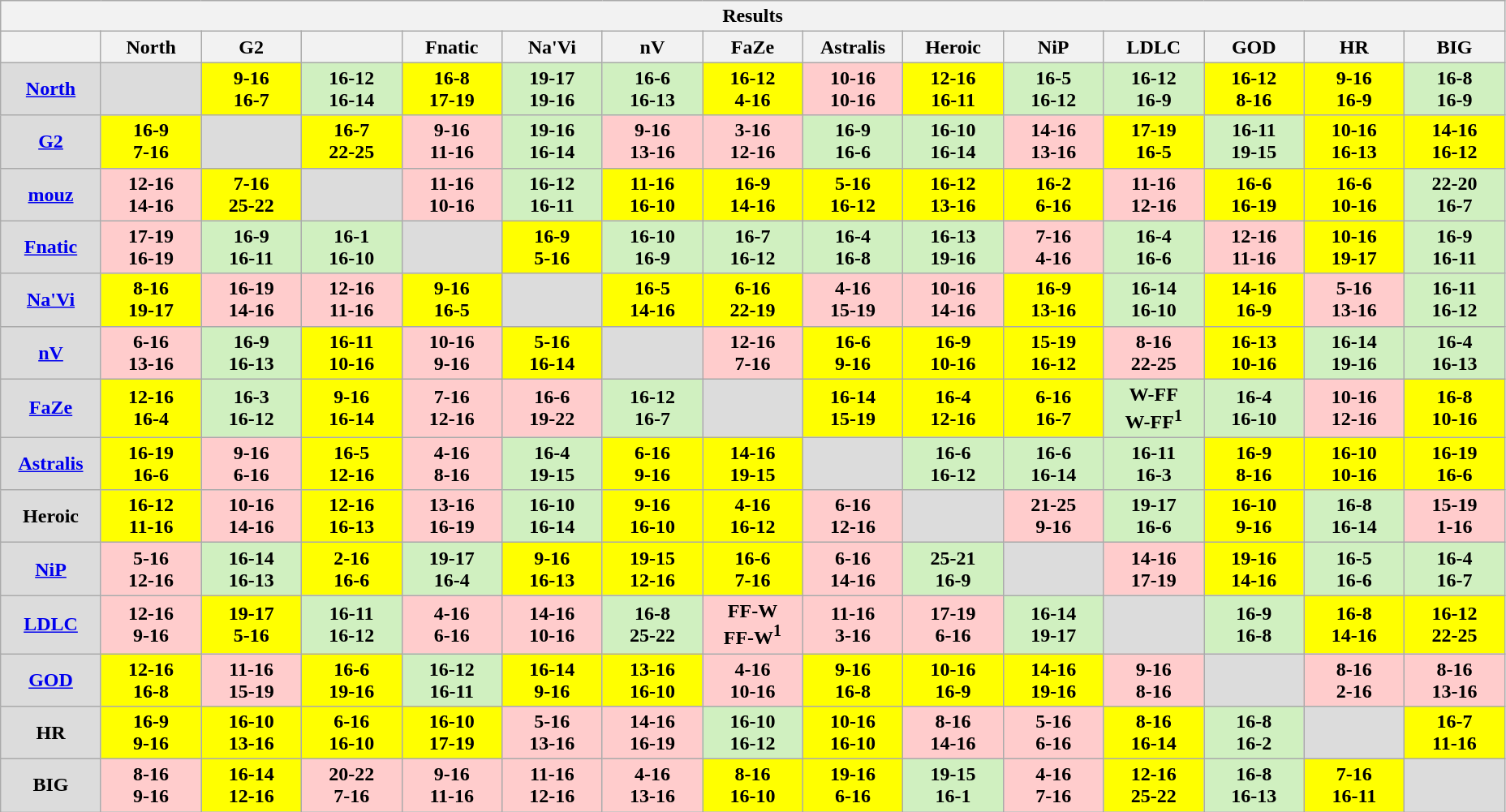<table class="wikitable" style="text-align: center;">
<tr>
<th colspan=15>Results</th>
</tr>
<tr>
<th width="75px"></th>
<th width="75px">North</th>
<th width="75px">G2</th>
<th width="75px"></th>
<th width="75px">Fnatic</th>
<th width="75px">Na'Vi</th>
<th width="75px">nV</th>
<th width="75px">FaZe</th>
<th width="75px">Astralis</th>
<th width="75px">Heroic</th>
<th width="75px">NiP</th>
<th width="75px">LDLC</th>
<th width="75px">GOD</th>
<th width="75px">HR</th>
<th width="75px">BIG</th>
</tr>
<tr>
<td style="background: #DCDCDC;"><strong><a href='#'>North</a></strong></td>
<td style="background: #DCDCDC;"></td>
<td style="background: #FFFF00;"><strong>9-16<br>16-7</strong></td>
<td style="background: #D0F0C0;"><strong>16-12<br>16-14</strong></td>
<td style="background: #FFFF00;"><strong>16-8<br>17-19</strong></td>
<td style="background: #D0F0C0;"><strong>19-17<br>19-16</strong></td>
<td style="background: #D0F0C0;"><strong>16-6<br>16-13</strong></td>
<td style="background: #FFFF00;"><strong>16-12<br>4-16</strong></td>
<td style="background: #FFCCCC;"><strong>10-16<br>10-16</strong></td>
<td style="background: #FFFF00;"><strong>12-16<br>16-11</strong></td>
<td style="background: #D0F0C0;"><strong>16-5<br>16-12</strong></td>
<td style="background: #D0F0C0;"><strong>16-12<br>16-9</strong></td>
<td style="background: #FFFF00;"><strong>16-12<br>8-16</strong></td>
<td style="background: #FFFF00;"><strong>9-16<br>16-9</strong></td>
<td style="background: #D0F0C0;"><strong>16-8<br>16-9</strong></td>
</tr>
<tr>
<td style="background: #DCDCDC;"><strong><a href='#'>G2</a></strong></td>
<td style="background: #FFFF00;"><strong>16-9<br>7-16</strong></td>
<td style="background: #DCDCDC;"></td>
<td style="background: #FFFF00;"><strong>16-7<br>22-25</strong></td>
<td style="background: #FFCCCC;"><strong>9-16<br>11-16</strong></td>
<td style="background: #D0F0C0;"><strong>19-16<br>16-14</strong></td>
<td style="background: #FFCCCC;"><strong>9-16<br>13-16</strong></td>
<td style="background: #FFCCCC;"><strong>3-16<br>12-16</strong></td>
<td style="background: #D0F0C0;"><strong>16-9<br>16-6</strong></td>
<td style="background: #D0F0C0;"><strong>16-10<br>16-14</strong></td>
<td style="background: #FFCCCC;"><strong>14-16<br>13-16</strong></td>
<td style="background: #FFFF00;"><strong>17-19<br>16-5</strong></td>
<td style="background: #D0F0C0;"><strong>16-11<br>19-15</strong></td>
<td style="background: #FFFF00;"><strong>10-16<br>16-13</strong></td>
<td style="background: #FFFF00;"><strong>14-16<br>16-12</strong></td>
</tr>
<tr>
<td style="background: #DCDCDC;"><strong><a href='#'>mouz</a></strong></td>
<td style="background: #FFCCCC;"><strong>12-16<br>14-16</strong></td>
<td style="background: #FFFF00;"><strong>7-16<br>25-22</strong></td>
<td style="background: #DCDCDC;"></td>
<td style="background: #FFCCCC;"><strong>11-16<br>10-16</strong></td>
<td style="background: #D0F0C0;"><strong>16-12<br>16-11</strong></td>
<td style="background: #FFFF00;"><strong>11-16<br>16-10</strong></td>
<td style="background: #FFFF00;"><strong>16-9<br>14-16</strong></td>
<td style="background: #FFFF00;"><strong>5-16<br>16-12</strong></td>
<td style="background: #FFFF00;"><strong>16-12<br>13-16</strong></td>
<td style="background: #FFFF00;"><strong>16-2<br>6-16</strong></td>
<td style="background: #FFCCCC;"><strong>11-16<br>12-16</strong></td>
<td style="background: #FFFF00;"><strong>16-6<br>16-19</strong></td>
<td style="background: #FFFF00;"><strong>16-6<br>10-16</strong></td>
<td style="background: #D0F0C0;"><strong>22-20<br>16-7</strong></td>
</tr>
<tr>
<td style="background: #DCDCDC;"><strong><a href='#'>Fnatic</a></strong></td>
<td style="background: #FFCCCC;"><strong>17-19<br>16-19</strong></td>
<td style="background: #D0F0C0;"><strong>16-9<br>16-11</strong></td>
<td style="background: #D0F0C0;"><strong>16-1<br>16-10</strong></td>
<td style="background: #DCDCDC;"></td>
<td style="background: #FFFF00;"><strong>16-9<br>5-16</strong></td>
<td style="background: #D0F0C0;"><strong>16-10<br>16-9</strong></td>
<td style="background: #D0F0C0;"><strong>16-7<br>16-12</strong></td>
<td style="background: #D0F0C0;"><strong>16-4<br>16-8</strong></td>
<td style="background: #D0F0C0;"><strong>16-13<br>19-16</strong></td>
<td style="background: #FFCCCC;"><strong>7-16<br>4-16</strong></td>
<td style="background: #D0F0C0;"><strong>16-4<br>16-6</strong></td>
<td style="background: #FFCCCC;"><strong>12-16<br>11-16</strong></td>
<td style="background: #FFFF00;"><strong>10-16<br>19-17</strong></td>
<td style="background: #D0F0C0;"><strong>16-9<br>16-11</strong></td>
</tr>
<tr>
<td style="background: #DCDCDC;"><strong><a href='#'>Na'Vi</a></strong></td>
<td style="background: #FFFF00;"><strong>8-16<br>19-17</strong></td>
<td style="background: #FFCCCC;"><strong>16-19<br>14-16</strong></td>
<td style="background: #FFCCCC;"><strong>12-16<br>11-16</strong></td>
<td style="background: #FFFF00;"><strong>9-16<br>16-5</strong></td>
<td style="background: #DCDCDC;"></td>
<td style="background: #FFFF00;"><strong>16-5<br>14-16</strong></td>
<td style="background: #FFFF00;"><strong>6-16<br>22-19</strong></td>
<td style="background: #FFCCCC;"><strong>4-16<br>15-19</strong></td>
<td style="background: #FFCCCC;"><strong>10-16<br>14-16</strong></td>
<td style="background: #FFFF00;"><strong>16-9<br>13-16</strong></td>
<td style="background: #D0F0C0;"><strong>16-14<br>16-10</strong></td>
<td style="background: #FFFF00;"><strong>14-16<br>16-9</strong></td>
<td style="background: #FFCCCC;"><strong>5-16<br>13-16</strong></td>
<td style="background: #D0F0C0;"><strong>16-11<br>16-12</strong></td>
</tr>
<tr>
<td style="background: #DCDCDC;"><strong><a href='#'>nV</a></strong></td>
<td style="background: #FFCCCC;"><strong>6-16<br>13-16</strong></td>
<td style="background: #D0F0C0;"><strong>16-9<br>16-13</strong></td>
<td style="background: #FFFF00;"><strong>16-11<br>10-16</strong></td>
<td style="background: #FFCCCC;"><strong>10-16<br>9-16</strong></td>
<td style="background: #FFFF00;"><strong>5-16<br>16-14</strong></td>
<td style="background: #DCDCDC;"></td>
<td style="background: #FFCCCC;"><strong>12-16<br>7-16</strong></td>
<td style="background: #FFFF00;"><strong>16-6<br>9-16</strong></td>
<td style="background: #FFFF00;"><strong>16-9<br>10-16</strong></td>
<td style="background: #FFFF00;"><strong>15-19<br>16-12</strong></td>
<td style="background: #FFCCCC;"><strong>8-16<br>22-25</strong></td>
<td style="background: #FFFF00;"><strong>16-13<br>10-16</strong></td>
<td style="background: #D0F0C0;"><strong>16-14<br>19-16</strong></td>
<td style="background: #D0F0C0;"><strong>16-4<br>16-13</strong></td>
</tr>
<tr>
<td style="background: #DCDCDC;"><strong><a href='#'>FaZe</a></strong></td>
<td style="background: #FFFF00;"><strong>12-16<br>16-4</strong></td>
<td style="background: #D0F0C0;"><strong>16-3<br>16-12</strong></td>
<td style="background: #FFFF00;"><strong>9-16<br>16-14</strong></td>
<td style="background: #FFCCCC;"><strong>7-16<br>12-16</strong></td>
<td style="background: #FFCCCC;"><strong>16-6<br>19-22</strong></td>
<td style="background: #D0F0C0;"><strong>16-12<br>16-7</strong></td>
<td style="background: #DCDCDC;"></td>
<td style="background: #FFFF00;"><strong>16-14<br>15-19</strong></td>
<td style="background: #FFFF00;"><strong>16-4<br>12-16</strong></td>
<td style="background: #FFFF00;"><strong>6-16<br>16-7</strong></td>
<td style="background: #D0F0C0;"><strong>W-FF<br>W-FF<sup>1</sup></strong></td>
<td style="background: #D0F0C0;"><strong>16-4<br>16-10</strong></td>
<td style="background: #FFCCCC;"><strong>10-16<br>12-16</strong></td>
<td style="background: #FFFF00;"><strong>16-8<br>10-16</strong></td>
</tr>
<tr>
<td style="background: #DCDCDC;"><strong><a href='#'>Astralis</a></strong></td>
<td style="background: #FFFF00;"><strong>16-19<br>16-6</strong></td>
<td style="background: #FFCCCC;"><strong>9-16<br>6-16</strong></td>
<td style="background: #FFFF00;"><strong>16-5<br>12-16</strong></td>
<td style="background: #FFCCCC;"><strong>4-16<br>8-16</strong></td>
<td style="background: #D0F0C0;"><strong>16-4<br>19-15</strong></td>
<td style="background: #FFFF00;"><strong>6-16<br>9-16</strong></td>
<td style="background: #FFFF00;"><strong>14-16<br>19-15</strong></td>
<td style="background: #DCDCDC;"></td>
<td style="background: #D0F0C0;"><strong>16-6<br>16-12</strong></td>
<td style="background: #D0F0C0;"><strong>16-6<br>16-14</strong></td>
<td style="background: #D0F0C0;"><strong>16-11<br>16-3</strong></td>
<td style="background: #FFFF00;"><strong>16-9<br>8-16</strong></td>
<td style="background: #FFFF00;"><strong>16-10<br>10-16</strong></td>
<td style="background: #FFFF00;"><strong>16-19<br>16-6</strong></td>
</tr>
<tr>
<td style="background: #DCDCDC;"><strong>Heroic</strong></td>
<td style="background: #FFFF00;"><strong>16-12<br>11-16</strong></td>
<td style="background: #FFCCCC;"><strong>10-16<br>14-16</strong></td>
<td style="background: #FFFF00;"><strong>12-16<br>16-13</strong></td>
<td style="background: #FFCCCC;"><strong>13-16<br>16-19</strong></td>
<td style="background: #D0F0C0;"><strong>16-10<br>16-14</strong></td>
<td style="background: #FFFF00;"><strong>9-16<br>16-10</strong></td>
<td style="background: #FFFF00;"><strong>4-16<br>16-12</strong></td>
<td style="background: #FFCCCC;"><strong>6-16<br>12-16</strong></td>
<td style="background: #DCDCDC;"></td>
<td style="background: #FFCCCC;"><strong>21-25<br>9-16</strong></td>
<td style="background: #D0F0C0;"><strong>19-17<br>16-6</strong></td>
<td style="background: #FFFF00;"><strong>16-10<br>9-16</strong></td>
<td style="background: #D0F0C0;"><strong>16-8<br>16-14</strong></td>
<td style="background: #FFCCCC;"><strong>15-19<br>1-16</strong></td>
</tr>
<tr>
<td style="background: #DCDCDC;"><strong><a href='#'>NiP</a></strong></td>
<td style="background: #FFCCCC;"><strong>5-16<br>12-16</strong></td>
<td style="background: #D0F0C0;"><strong>16-14<br>16-13</strong></td>
<td style="background: #FFFF00;"><strong>2-16<br>16-6</strong></td>
<td style="background: #D0F0C0;"><strong>19-17<br>16-4</strong></td>
<td style="background: #FFFF00;"><strong>9-16<br>16-13</strong></td>
<td style="background: #FFFF00;"><strong>19-15<br>12-16</strong></td>
<td style="background: #FFFF00;"><strong>16-6<br>7-16</strong></td>
<td style="background: #FFCCCC;"><strong>6-16<br>14-16</strong></td>
<td style="background: #D0F0C0;"><strong>25-21<br>16-9</strong></td>
<td style="background: #DCDCDC;"></td>
<td style="background: #FFCCCC;"><strong>14-16<br>17-19</strong></td>
<td style="background: #FFFF00;"><strong>19-16<br>14-16</strong></td>
<td style="background: #D0F0C0;"><strong>16-5<br>16-6</strong></td>
<td style="background: #D0F0C0;"><strong>16-4<br>16-7</strong></td>
</tr>
<tr>
<td style="background: #DCDCDC;"><strong><a href='#'>LDLC</a></strong></td>
<td style="background: #FFCCCC;"><strong>12-16<br>9-16</strong></td>
<td style="background: #FFFF00;"><strong>19-17<br>5-16</strong></td>
<td style="background: #D0F0C0;"><strong>16-11<br>16-12</strong></td>
<td style="background: #FFCCCC;"><strong>4-16<br>6-16</strong></td>
<td style="background: #FFCCCC;"><strong>14-16<br>10-16</strong></td>
<td style="background: #D0F0C0;"><strong>16-8<br>25-22</strong></td>
<td style="background: #FFCCCC;"><strong>FF-W<br>FF-W<sup>1</sup></strong></td>
<td style="background: #FFCCCC;"><strong>11-16<br>3-16</strong></td>
<td style="background: #FFCCCC;"><strong>17-19<br>6-16</strong></td>
<td style="background: #D0F0C0;"><strong>16-14<br>19-17</strong></td>
<td style="background: #DCDCDC;"></td>
<td style="background: #D0F0C0;"><strong>16-9<br>16-8</strong></td>
<td style="background: #FFFF00;"><strong>16-8<br>14-16</strong></td>
<td style="background: #FFFF00;"><strong>16-12<br>22-25</strong></td>
</tr>
<tr>
<td style="background: #DCDCDC;"><strong><a href='#'>GOD</a></strong></td>
<td style="background: #FFFF00;"><strong>12-16<br>16-8</strong></td>
<td style="background: #FFCCCC;"><strong>11-16<br>15-19</strong></td>
<td style="background: #FFFF00;"><strong>16-6<br>19-16</strong></td>
<td style="background: #D0F0C0;"><strong>16-12<br>16-11</strong></td>
<td style="background: #FFFF00;"><strong>16-14<br>9-16</strong></td>
<td style="background: #FFFF00;"><strong>13-16<br>16-10</strong></td>
<td style="background: #FFCCCC;"><strong>4-16<br>10-16</strong></td>
<td style="background: #FFFF00;"><strong>9-16<br>16-8</strong></td>
<td style="background: #FFFF00;"><strong>10-16<br>16-9</strong></td>
<td style="background: #FFFF00;"><strong>14-16<br>19-16</strong></td>
<td style="background: #FFCCCC;"><strong>9-16<br>8-16</strong></td>
<td style="background: #DCDCDC;"></td>
<td style="background: #FFCCCC;"><strong>8-16<br>2-16</strong></td>
<td style="background: #FFCCCC;"><strong>8-16<br>13-16</strong></td>
</tr>
<tr>
<td style="background: #DCDCDC;"><strong>HR</strong></td>
<td style="background: #FFFF00;"><strong>16-9<br>9-16</strong></td>
<td style="background: #FFFF00;"><strong>16-10<br>13-16</strong></td>
<td style="background: #FFFF00;"><strong>6-16<br>16-10</strong></td>
<td style="background: #FFFF00;"><strong>16-10<br>17-19</strong></td>
<td style="background: #FFCCCC;"><strong>5-16<br>13-16</strong></td>
<td style="background: #FFCCCC;"><strong>14-16<br>16-19</strong></td>
<td style="background: #D0F0C0;"><strong>16-10<br>16-12</strong></td>
<td style="background: #FFFF00;"><strong>10-16<br>16-10</strong></td>
<td style="background: #FFCCCC;"><strong>8-16<br>14-16</strong></td>
<td style="background: #FFCCCC;"><strong>5-16<br>6-16</strong></td>
<td style="background: #FFFF00;"><strong>8-16<br>16-14</strong></td>
<td style="background: #D0F0C0;"><strong>16-8<br>16-2</strong></td>
<td style="background: #DCDCDC;"></td>
<td style="background: #FFFF00;"><strong>16-7<br>11-16</strong></td>
</tr>
<tr>
<td style="background: #DCDCDC;"><strong>BIG</strong></td>
<td style="background: #FFCCCC;"><strong>8-16<br>9-16</strong></td>
<td style="background: #FFFF00;"><strong>16-14<br>12-16</strong></td>
<td style="background: #FFCCCC;"><strong>20-22<br>7-16</strong></td>
<td style="background: #FFCCCC;"><strong>9-16<br>11-16</strong></td>
<td style="background: #FFCCCC;"><strong>11-16<br>12-16</strong></td>
<td style="background: #FFCCCC;"><strong>4-16<br>13-16</strong></td>
<td style="background: #FFFF00;"><strong>8-16<br>16-10</strong></td>
<td style="background: #FFFF00;"><strong>19-16<br>6-16</strong></td>
<td style="background: #D0F0C0;"><strong>19-15<br>16-1</strong></td>
<td style="background: #FFCCCC;"><strong>4-16<br>7-16</strong></td>
<td style="background: #FFFF00;"><strong>12-16<br>25-22</strong></td>
<td style="background: #D0F0C0;"><strong>16-8<br>16-13</strong></td>
<td style="background: #FFFF00;"><strong>7-16<br>16-11</strong></td>
<td style="background: #DCDCDC;"></td>
</tr>
</table>
